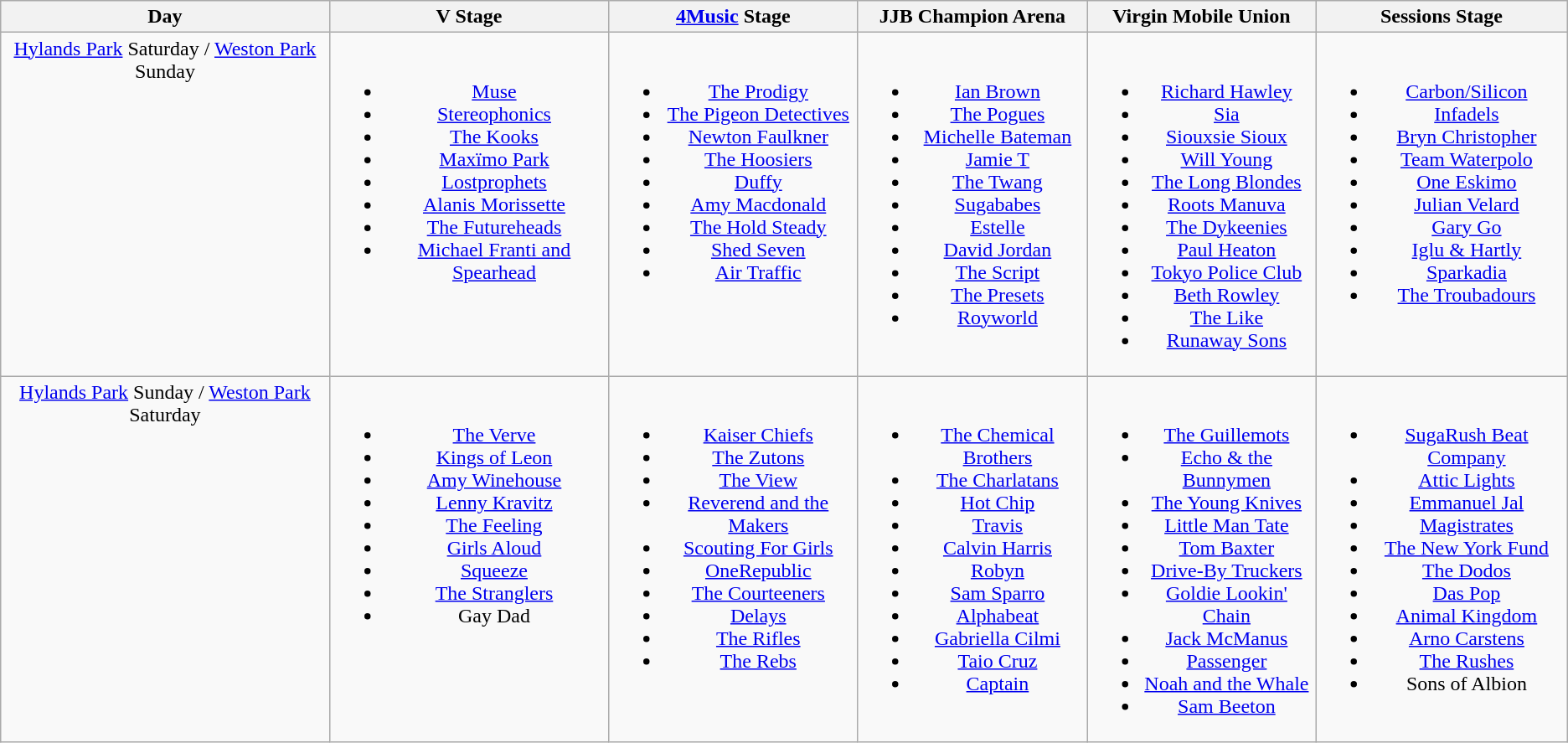<table class="wikitable" style="text-align:center;">
<tr>
<th>Day</th>
<th>V Stage</th>
<th><a href='#'>4Music</a> Stage</th>
<th>JJB Champion Arena</th>
<th>Virgin Mobile Union</th>
<th>Sessions Stage</th>
</tr>
<tr style="vertical-align: top">
<td><a href='#'>Hylands Park</a> Saturday / <a href='#'>Weston Park</a> Sunday</td>
<td><br><ul><li><a href='#'>Muse</a></li><li><a href='#'>Stereophonics</a></li><li><a href='#'>The Kooks</a></li><li><a href='#'>Maxïmo Park</a></li><li><a href='#'>Lostprophets</a></li><li><a href='#'>Alanis Morissette</a></li><li><a href='#'>The Futureheads</a></li><li><a href='#'>Michael Franti and Spearhead</a></li></ul></td>
<td><br><ul><li><a href='#'>The Prodigy</a></li><li><a href='#'>The Pigeon Detectives</a></li><li><a href='#'>Newton Faulkner</a></li><li><a href='#'>The Hoosiers</a></li><li><a href='#'>Duffy</a></li><li><a href='#'>Amy Macdonald</a></li><li><a href='#'>The Hold Steady</a></li><li><a href='#'>Shed Seven</a></li><li><a href='#'>Air Traffic</a></li></ul></td>
<td><br><ul><li><a href='#'>Ian Brown</a></li><li><a href='#'>The Pogues</a></li><li><a href='#'>Michelle Bateman</a></li><li><a href='#'>Jamie T</a></li><li><a href='#'>The Twang</a></li><li><a href='#'>Sugababes</a></li><li><a href='#'>Estelle</a></li><li><a href='#'>David Jordan</a></li><li><a href='#'>The Script</a></li><li><a href='#'>The Presets</a></li><li><a href='#'>Royworld</a></li></ul></td>
<td><br><ul><li><a href='#'>Richard Hawley</a></li><li><a href='#'>Sia</a></li><li><a href='#'>Siouxsie Sioux</a></li><li><a href='#'>Will Young</a></li><li><a href='#'>The Long Blondes</a></li><li><a href='#'>Roots Manuva</a></li><li><a href='#'>The Dykeenies</a></li><li><a href='#'>Paul Heaton</a></li><li><a href='#'>Tokyo Police Club</a></li><li><a href='#'>Beth Rowley</a></li><li><a href='#'>The Like</a></li><li><a href='#'>Runaway Sons</a></li></ul></td>
<td><br><ul><li><a href='#'>Carbon/Silicon</a></li><li><a href='#'>Infadels</a></li><li><a href='#'>Bryn Christopher</a></li><li><a href='#'>Team Waterpolo</a></li><li><a href='#'>One Eskimo</a></li><li><a href='#'>Julian Velard</a></li><li><a href='#'>Gary Go</a></li><li><a href='#'>Iglu & Hartly</a></li><li><a href='#'>Sparkadia</a></li><li><a href='#'>The Troubadours</a></li></ul></td>
</tr>
<tr style="vertical-align: top">
<td><a href='#'>Hylands Park</a> Sunday / <a href='#'>Weston Park</a> Saturday</td>
<td><br><ul><li><a href='#'>The Verve</a></li><li><a href='#'>Kings of Leon</a></li><li><a href='#'>Amy Winehouse</a></li><li><a href='#'>Lenny Kravitz</a></li><li><a href='#'>The Feeling</a></li><li><a href='#'>Girls Aloud</a></li><li><a href='#'>Squeeze</a></li><li><a href='#'>The Stranglers</a></li><li>Gay Dad</li></ul></td>
<td><br><ul><li><a href='#'>Kaiser Chiefs</a></li><li><a href='#'>The Zutons</a></li><li><a href='#'>The View</a></li><li><a href='#'>Reverend and the Makers</a></li><li><a href='#'>Scouting For Girls</a></li><li><a href='#'>OneRepublic</a></li><li><a href='#'>The Courteeners</a></li><li><a href='#'>Delays</a></li><li><a href='#'>The Rifles</a></li><li><a href='#'>The Rebs</a></li></ul></td>
<td><br><ul><li><a href='#'>The Chemical Brothers</a></li><li><a href='#'>The Charlatans</a></li><li><a href='#'>Hot Chip</a></li><li><a href='#'>Travis</a></li><li><a href='#'>Calvin Harris</a></li><li><a href='#'>Robyn</a></li><li><a href='#'>Sam Sparro</a></li><li><a href='#'>Alphabeat</a></li><li><a href='#'>Gabriella Cilmi</a></li><li><a href='#'>Taio Cruz</a></li><li><a href='#'>Captain</a></li></ul></td>
<td><br><ul><li><a href='#'>The Guillemots</a></li><li><a href='#'>Echo & the Bunnymen</a></li><li><a href='#'>The Young Knives</a></li><li><a href='#'>Little Man Tate</a></li><li><a href='#'>Tom Baxter</a></li><li><a href='#'>Drive-By Truckers</a></li><li><a href='#'>Goldie Lookin' Chain</a></li><li><a href='#'>Jack McManus</a></li><li><a href='#'>Passenger</a></li><li><a href='#'>Noah and the Whale</a></li><li><a href='#'>Sam Beeton</a></li></ul></td>
<td><br><ul><li><a href='#'>SugaRush Beat Company</a></li><li><a href='#'>Attic Lights</a></li><li><a href='#'>Emmanuel Jal</a></li><li><a href='#'>Magistrates</a></li><li><a href='#'>The New York Fund</a></li><li><a href='#'>The Dodos</a></li><li><a href='#'>Das Pop</a></li><li><a href='#'>Animal Kingdom</a></li><li><a href='#'>Arno Carstens</a></li><li><a href='#'>The Rushes</a></li><li>Sons of Albion</li></ul></td>
</tr>
</table>
